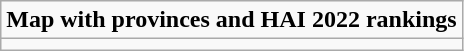<table role= "presentation" class="wikitable mw-collapsible mw-collapsed">
<tr>
<td><strong>Map with provinces and HAI 2022 rankings</strong></td>
</tr>
<tr>
<td></td>
</tr>
</table>
